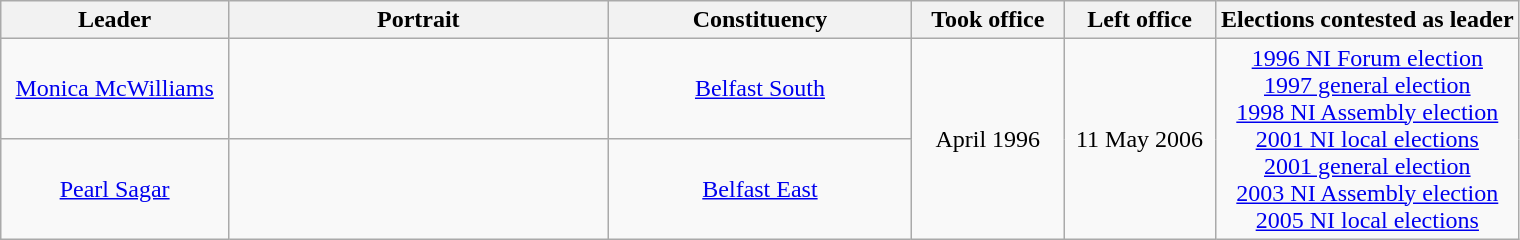<table class="wikitable" style="text-align:center">
<tr>
<th style="width:15%;">Leader<br></th>
<th width=40>Portrait</th>
<th style="width:20%;">Constituency</th>
<th style="width:10%;">Took office</th>
<th style="width:10%;">Left office</th>
<th style="width:20%;">Elections contested as leader</th>
</tr>
<tr>
<td><a href='#'>Monica McWilliams</a><br></td>
<td></td>
<td><a href='#'>Belfast South</a><br></td>
<td rowspan=2>April 1996</td>
<td rowspan=2>11 May 2006</td>
<td rowspan=2><a href='#'>1996 NI Forum election</a><br><a href='#'>1997 general election</a><br><a href='#'>1998 NI Assembly election</a><br><a href='#'>2001 NI local elections</a><br><a href='#'>2001 general election</a><br><a href='#'>2003 NI Assembly election</a><br><a href='#'>2005 NI local elections</a></td>
</tr>
<tr>
<td><a href='#'>Pearl Sagar</a><br></td>
<td></td>
<td><a href='#'>Belfast East</a><br></td>
</tr>
</table>
